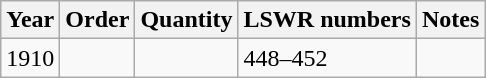<table class="wikitable">
<tr>
<th>Year</th>
<th>Order</th>
<th>Quantity</th>
<th>LSWR numbers</th>
<th>Notes</th>
</tr>
<tr>
<td>1910</td>
<td></td>
<td></td>
<td>448–452</td>
<td></td>
</tr>
</table>
